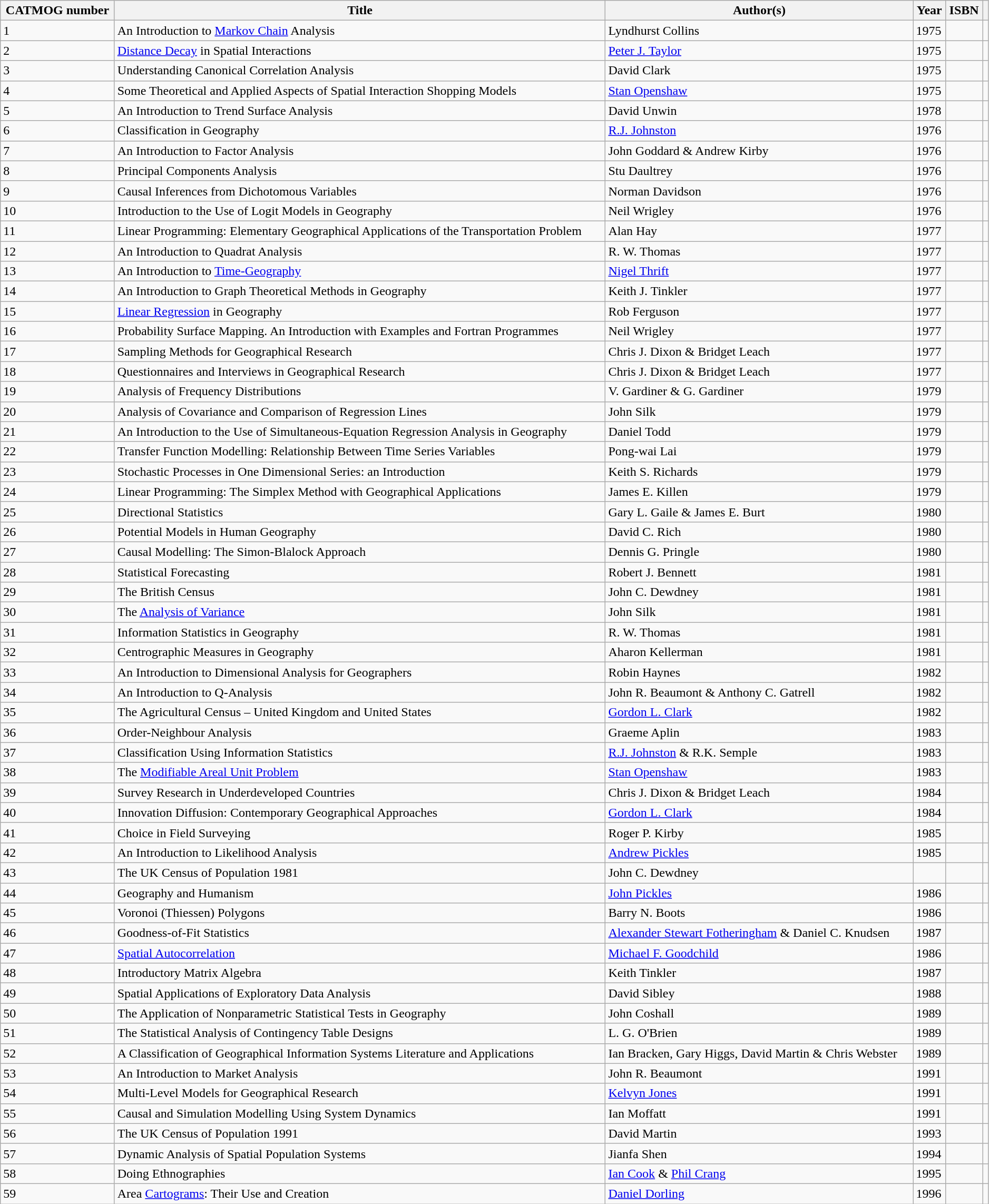<table class="wikitable sortable" style="width:99%;">
<tr>
<th stype="text-align:center;">CATMOG number</th>
<th style="text-align:center;">Title</th>
<th style="text-align:center;">Author(s)</th>
<th style="text-align:center;">Year</th>
<th style="text-align:center;">ISBN</th>
<th style="text-align:center;"></th>
</tr>
<tr>
<td>1</td>
<td>An Introduction to <a href='#'>Markov Chain</a> Analysis</td>
<td>Lyndhurst Collins</td>
<td>1975</td>
<td></td>
<td></td>
</tr>
<tr>
<td>2</td>
<td><a href='#'>Distance Decay</a> in Spatial Interactions</td>
<td><a href='#'>Peter J. Taylor</a></td>
<td>1975</td>
<td></td>
<td></td>
</tr>
<tr>
<td>3</td>
<td>Understanding Canonical Correlation Analysis</td>
<td>David Clark</td>
<td>1975</td>
<td></td>
<td></td>
</tr>
<tr>
<td>4</td>
<td>Some Theoretical and Applied Aspects of Spatial Interaction Shopping Models</td>
<td><a href='#'>Stan Openshaw</a></td>
<td>1975</td>
<td></td>
<td></td>
</tr>
<tr>
<td>5</td>
<td>An Introduction to Trend Surface Analysis</td>
<td>David Unwin</td>
<td>1978</td>
<td></td>
<td></td>
</tr>
<tr>
<td>6</td>
<td>Classification in Geography</td>
<td><a href='#'>R.J. Johnston</a></td>
<td>1976</td>
<td></td>
<td></td>
</tr>
<tr>
<td>7</td>
<td>An Introduction to Factor Analysis</td>
<td>John Goddard & Andrew Kirby</td>
<td>1976</td>
<td></td>
<td></td>
</tr>
<tr>
<td>8</td>
<td>Principal Components Analysis</td>
<td>Stu Daultrey</td>
<td>1976</td>
<td></td>
<td></td>
</tr>
<tr>
<td>9</td>
<td>Causal Inferences from Dichotomous Variables</td>
<td>Norman Davidson</td>
<td>1976</td>
<td></td>
<td></td>
</tr>
<tr>
<td>10</td>
<td>Introduction to the Use of Logit Models in Geography</td>
<td>Neil Wrigley</td>
<td>1976</td>
<td></td>
<td></td>
</tr>
<tr>
<td>11</td>
<td>Linear Programming: Elementary Geographical Applications of the Transportation Problem</td>
<td>Alan Hay</td>
<td>1977</td>
<td></td>
<td></td>
</tr>
<tr>
<td>12</td>
<td>An Introduction to Quadrat Analysis</td>
<td>R. W. Thomas</td>
<td>1977</td>
<td></td>
<td></td>
</tr>
<tr>
<td>13</td>
<td>An Introduction to <a href='#'>Time-Geography</a></td>
<td><a href='#'>Nigel Thrift</a></td>
<td>1977</td>
<td></td>
<td></td>
</tr>
<tr>
<td>14</td>
<td>An Introduction to Graph Theoretical Methods in Geography</td>
<td>Keith J. Tinkler</td>
<td>1977</td>
<td></td>
<td></td>
</tr>
<tr>
<td>15</td>
<td><a href='#'>Linear Regression</a> in Geography</td>
<td>Rob Ferguson</td>
<td>1977</td>
<td></td>
<td></td>
</tr>
<tr>
<td>16</td>
<td>Probability Surface Mapping. An Introduction with Examples and Fortran Programmes</td>
<td>Neil Wrigley</td>
<td>1977</td>
<td></td>
<td></td>
</tr>
<tr>
<td>17</td>
<td>Sampling Methods for Geographical Research</td>
<td>Chris J. Dixon & Bridget Leach</td>
<td>1977</td>
<td></td>
<td></td>
</tr>
<tr>
<td>18</td>
<td>Questionnaires and Interviews in Geographical Research</td>
<td>Chris J. Dixon &  Bridget Leach</td>
<td>1977</td>
<td></td>
<td></td>
</tr>
<tr>
<td>19</td>
<td>Analysis of Frequency Distributions</td>
<td>V. Gardiner & G. Gardiner</td>
<td>1979</td>
<td></td>
<td></td>
</tr>
<tr>
<td>20</td>
<td>Analysis of Covariance and Comparison of Regression Lines</td>
<td>John Silk</td>
<td>1979</td>
<td></td>
<td></td>
</tr>
<tr>
<td>21</td>
<td>An Introduction to the Use of Simultaneous-Equation Regression Analysis in Geography</td>
<td>Daniel Todd</td>
<td>1979</td>
<td></td>
<td></td>
</tr>
<tr>
<td>22</td>
<td>Transfer Function Modelling: Relationship Between Time Series Variables</td>
<td>Pong-wai Lai</td>
<td>1979</td>
<td></td>
<td></td>
</tr>
<tr>
<td>23</td>
<td>Stochastic Processes in One Dimensional Series: an Introduction</td>
<td>Keith S. Richards</td>
<td>1979</td>
<td></td>
<td></td>
</tr>
<tr>
<td>24</td>
<td>Linear Programming: The Simplex Method with Geographical Applications</td>
<td>James E. Killen</td>
<td>1979</td>
<td></td>
<td></td>
</tr>
<tr>
<td>25</td>
<td>Directional Statistics</td>
<td>Gary L. Gaile & James E. Burt</td>
<td>1980</td>
<td></td>
<td></td>
</tr>
<tr>
<td>26</td>
<td>Potential Models in Human Geography</td>
<td>David C. Rich</td>
<td>1980</td>
<td></td>
<td></td>
</tr>
<tr>
<td>27</td>
<td>Causal Modelling: The Simon-Blalock Approach</td>
<td>Dennis G. Pringle</td>
<td>1980</td>
<td></td>
<td></td>
</tr>
<tr>
<td>28</td>
<td>Statistical Forecasting</td>
<td>Robert J. Bennett</td>
<td>1981</td>
<td></td>
<td></td>
</tr>
<tr>
<td>29</td>
<td>The British Census</td>
<td>John C. Dewdney</td>
<td>1981</td>
<td></td>
<td></td>
</tr>
<tr>
<td>30</td>
<td>The <a href='#'>Analysis of Variance</a></td>
<td>John Silk</td>
<td>1981</td>
<td></td>
<td></td>
</tr>
<tr>
<td>31</td>
<td>Information Statistics in Geography</td>
<td>R. W. Thomas</td>
<td>1981</td>
<td></td>
<td></td>
</tr>
<tr>
<td>32</td>
<td>Centrographic Measures in Geography</td>
<td>Aharon Kellerman</td>
<td>1981</td>
<td></td>
<td></td>
</tr>
<tr>
<td>33</td>
<td>An Introduction to Dimensional Analysis for Geographers</td>
<td>Robin Haynes</td>
<td>1982</td>
<td></td>
<td></td>
</tr>
<tr>
<td>34</td>
<td>An Introduction to Q-Analysis</td>
<td>John R. Beaumont & Anthony C. Gatrell</td>
<td>1982</td>
<td></td>
<td></td>
</tr>
<tr>
<td>35</td>
<td>The Agricultural Census – United Kingdom and United States</td>
<td><a href='#'>Gordon L. Clark</a></td>
<td>1982</td>
<td></td>
<td></td>
</tr>
<tr>
<td>36</td>
<td>Order-Neighbour Analysis</td>
<td>Graeme Aplin</td>
<td>1983</td>
<td></td>
<td></td>
</tr>
<tr>
<td>37</td>
<td>Classification Using Information Statistics</td>
<td><a href='#'>R.J. Johnston</a> & R.K. Semple</td>
<td>1983</td>
<td></td>
<td></td>
</tr>
<tr>
<td>38</td>
<td>The <a href='#'>Modifiable Areal Unit Problem</a></td>
<td><a href='#'>Stan Openshaw</a></td>
<td>1983</td>
<td></td>
<td></td>
</tr>
<tr>
<td>39</td>
<td>Survey Research in Underdeveloped Countries</td>
<td>Chris J. Dixon & Bridget Leach</td>
<td>1984</td>
<td></td>
<td></td>
</tr>
<tr>
<td>40</td>
<td>Innovation Diffusion: Contemporary Geographical Approaches</td>
<td><a href='#'>Gordon L. Clark</a></td>
<td>1984</td>
<td></td>
<td></td>
</tr>
<tr>
<td>41</td>
<td>Choice in Field Surveying</td>
<td>Roger P. Kirby</td>
<td>1985</td>
<td></td>
<td></td>
</tr>
<tr>
<td>42</td>
<td>An Introduction to Likelihood Analysis</td>
<td><a href='#'>Andrew Pickles</a></td>
<td>1985</td>
<td></td>
<td></td>
</tr>
<tr>
<td>43</td>
<td>The UK Census of Population 1981</td>
<td>John C. Dewdney</td>
<td></td>
<td></td>
<td></td>
</tr>
<tr>
<td>44</td>
<td>Geography and Humanism</td>
<td><a href='#'>John Pickles</a></td>
<td>1986</td>
<td></td>
<td></td>
</tr>
<tr>
<td>45</td>
<td>Voronoi (Thiessen) Polygons</td>
<td>Barry N. Boots</td>
<td>1986</td>
<td></td>
<td></td>
</tr>
<tr>
<td>46</td>
<td>Goodness-of-Fit Statistics</td>
<td><a href='#'>Alexander Stewart Fotheringham</a> & Daniel C. Knudsen</td>
<td>1987</td>
<td></td>
<td></td>
</tr>
<tr>
<td>47</td>
<td><a href='#'>Spatial Autocorrelation</a></td>
<td><a href='#'>Michael F. Goodchild</a></td>
<td>1986</td>
<td></td>
<td></td>
</tr>
<tr>
<td>48</td>
<td>Introductory Matrix Algebra</td>
<td>Keith Tinkler</td>
<td>1987</td>
<td></td>
<td></td>
</tr>
<tr>
<td>49</td>
<td>Spatial Applications of Exploratory Data Analysis</td>
<td>David Sibley</td>
<td>1988</td>
<td></td>
<td></td>
</tr>
<tr>
<td>50</td>
<td>The Application of Nonparametric Statistical Tests in Geography</td>
<td>John Coshall</td>
<td>1989</td>
<td></td>
<td></td>
</tr>
<tr>
<td>51</td>
<td>The Statistical Analysis of Contingency Table Designs</td>
<td>L. G. O'Brien</td>
<td>1989</td>
<td></td>
<td></td>
</tr>
<tr>
<td>52</td>
<td>A Classification of Geographical Information Systems Literature and Applications</td>
<td>Ian Bracken, Gary Higgs, David Martin & Chris Webster</td>
<td>1989</td>
<td></td>
<td></td>
</tr>
<tr>
<td>53</td>
<td>An Introduction to Market Analysis</td>
<td>John R. Beaumont</td>
<td>1991</td>
<td></td>
<td></td>
</tr>
<tr>
<td>54</td>
<td>Multi-Level Models for Geographical Research</td>
<td><a href='#'>Kelvyn Jones</a></td>
<td>1991</td>
<td></td>
<td></td>
</tr>
<tr>
<td>55</td>
<td>Causal and Simulation Modelling Using System Dynamics</td>
<td>Ian Moffatt</td>
<td>1991</td>
<td></td>
<td></td>
</tr>
<tr>
<td>56</td>
<td>The UK Census of Population 1991</td>
<td>David Martin</td>
<td>1993</td>
<td></td>
<td></td>
</tr>
<tr>
<td>57</td>
<td>Dynamic Analysis of Spatial Population Systems</td>
<td>Jianfa Shen</td>
<td>1994</td>
<td></td>
<td></td>
</tr>
<tr>
<td>58</td>
<td>Doing Ethnographies</td>
<td><a href='#'>Ian Cook</a> & <a href='#'>Phil Crang</a></td>
<td>1995</td>
<td></td>
<td></td>
</tr>
<tr>
<td>59</td>
<td>Area <a href='#'>Cartograms</a>: Their Use and Creation</td>
<td><a href='#'>Daniel Dorling</a></td>
<td>1996</td>
<td></td>
<td></td>
</tr>
</table>
